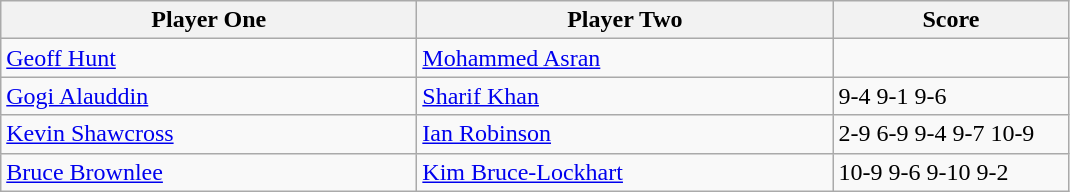<table class="wikitable">
<tr>
<th width=270>Player One</th>
<th width=270>Player Two</th>
<th width=150>Score</th>
</tr>
<tr>
<td> <a href='#'>Geoff Hunt</a></td>
<td> <a href='#'>Mohammed Asran</a></td>
<td></td>
</tr>
<tr>
<td> <a href='#'>Gogi Alauddin</a></td>
<td> <a href='#'>Sharif Khan</a></td>
<td>9-4 9-1 9-6</td>
</tr>
<tr>
<td> <a href='#'>Kevin Shawcross</a></td>
<td> <a href='#'>Ian Robinson</a></td>
<td>2-9 6-9 9-4 9-7 10-9</td>
</tr>
<tr>
<td> <a href='#'>Bruce Brownlee</a></td>
<td> <a href='#'>Kim Bruce-Lockhart</a></td>
<td>10-9 9-6 9-10 9-2</td>
</tr>
</table>
